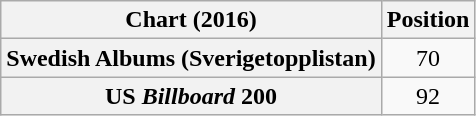<table class="wikitable plainrowheaders">
<tr>
<th>Chart (2016)</th>
<th>Position</th>
</tr>
<tr>
<th scope="row">Swedish Albums (Sverigetopplistan)</th>
<td style="text-align:center;">70</td>
</tr>
<tr>
<th scope="row">US <em>Billboard</em> 200</th>
<td style="text-align:center;">92</td>
</tr>
</table>
